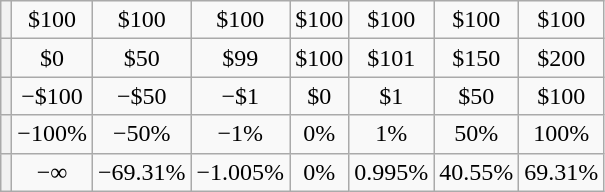<table class="wikitable" style="text-align:center">
<tr>
<th></th>
<td>$100</td>
<td>$100</td>
<td>$100</td>
<td>$100</td>
<td>$100</td>
<td>$100</td>
<td>$100</td>
</tr>
<tr>
<th></th>
<td>$0</td>
<td>$50</td>
<td>$99</td>
<td>$100</td>
<td>$101</td>
<td>$150</td>
<td>$200</td>
</tr>
<tr>
<th></th>
<td>−$100</td>
<td>−$50</td>
<td>−$1</td>
<td>$0</td>
<td>$1</td>
<td>$50</td>
<td>$100</td>
</tr>
<tr>
<th></th>
<td>−100%</td>
<td>−50%</td>
<td>−1%</td>
<td>0%</td>
<td>1%</td>
<td>50%</td>
<td>100%</td>
</tr>
<tr>
<th></th>
<td>−∞</td>
<td>−69.31%</td>
<td>−1.005%</td>
<td>0%</td>
<td>0.995%</td>
<td>40.55%</td>
<td>69.31%</td>
</tr>
</table>
